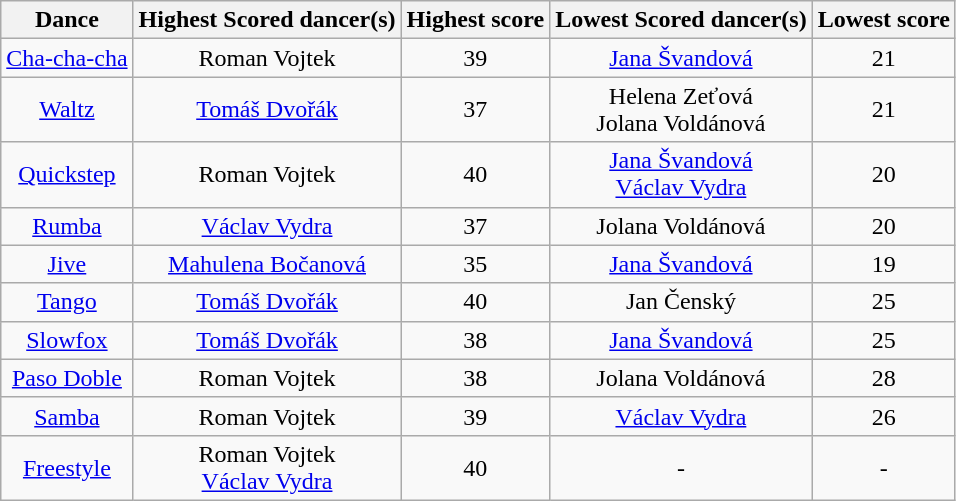<table class="wikitable sortable" style="text-align:center; white-space:nowrap;">
<tr>
<th>Dance</th>
<th class="sortable">Highest Scored dancer(s)</th>
<th>Highest score</th>
<th class="sortable">Lowest Scored dancer(s)</th>
<th>Lowest score</th>
</tr>
<tr>
<td><a href='#'>Cha-cha-cha</a></td>
<td>Roman Vojtek</td>
<td>39</td>
<td><a href='#'>Jana Švandová</a></td>
<td>21</td>
</tr>
<tr>
<td><a href='#'>Waltz</a></td>
<td><a href='#'>Tomáš Dvořák</a></td>
<td>37</td>
<td>Helena Zeťová<br>Jolana Voldánová</td>
<td>21</td>
</tr>
<tr>
<td><a href='#'>Quickstep</a></td>
<td>Roman Vojtek</td>
<td>40</td>
<td><a href='#'>Jana Švandová</a><br><a href='#'>Václav Vydra</a></td>
<td>20</td>
</tr>
<tr>
<td><a href='#'>Rumba</a></td>
<td><a href='#'>Václav Vydra</a></td>
<td>37</td>
<td>Jolana Voldánová</td>
<td>20</td>
</tr>
<tr>
<td><a href='#'>Jive</a></td>
<td><a href='#'>Mahulena Bočanová</a></td>
<td>35</td>
<td><a href='#'>Jana Švandová</a></td>
<td>19</td>
</tr>
<tr>
<td><a href='#'>Tango</a></td>
<td><a href='#'>Tomáš Dvořák</a></td>
<td>40</td>
<td>Jan Čenský</td>
<td>25</td>
</tr>
<tr>
<td><a href='#'>Slowfox</a></td>
<td><a href='#'>Tomáš Dvořák</a></td>
<td>38</td>
<td><a href='#'>Jana Švandová</a></td>
<td>25</td>
</tr>
<tr>
<td><a href='#'>Paso Doble</a></td>
<td>Roman Vojtek</td>
<td>38</td>
<td>Jolana Voldánová</td>
<td>28</td>
</tr>
<tr>
<td><a href='#'>Samba</a></td>
<td>Roman Vojtek</td>
<td>39</td>
<td><a href='#'>Václav Vydra</a></td>
<td>26</td>
</tr>
<tr>
<td><a href='#'>Freestyle</a></td>
<td>Roman Vojtek<br><a href='#'>Václav Vydra</a></td>
<td>40</td>
<td>-</td>
<td>-</td>
</tr>
</table>
